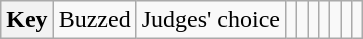<table class="wikitable">
<tr>
<th>Key</th>
<td> Buzzed</td>
<td> Judges' choice</td>
<td></td>
<td></td>
<td></td>
<td></td>
<td></td>
<td></td>
<td></td>
</tr>
</table>
